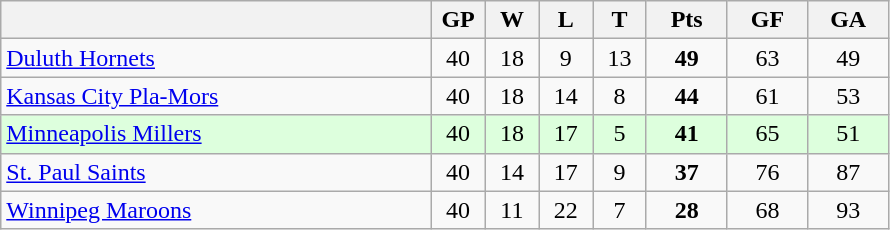<table class="wikitable">
<tr>
<th width="40%"></th>
<th width="5%">GP</th>
<th width="5%">W</th>
<th width="5%">L</th>
<th width="5%">T</th>
<th width="7.5%"><strong>Pts</strong></th>
<th width="7.5%">GF</th>
<th width="7.5%">GA</th>
</tr>
<tr align="center">
<td align="left"><a href='#'>Duluth Hornets</a></td>
<td>40</td>
<td>18</td>
<td>9</td>
<td>13</td>
<td><strong>49</strong></td>
<td>63</td>
<td>49</td>
</tr>
<tr align="center">
<td align="left"><a href='#'>Kansas City Pla-Mors</a></td>
<td>40</td>
<td>18</td>
<td>14</td>
<td>8</td>
<td><strong>44</strong></td>
<td>61</td>
<td>53</td>
</tr>
<tr align="center" bgcolor=ddffdd>
<td align="left"><a href='#'>Minneapolis Millers</a></td>
<td>40</td>
<td>18</td>
<td>17</td>
<td>5</td>
<td><strong>41</strong></td>
<td>65</td>
<td>51</td>
</tr>
<tr align="center">
<td align="left"><a href='#'>St. Paul Saints</a></td>
<td>40</td>
<td>14</td>
<td>17</td>
<td>9</td>
<td><strong>37</strong></td>
<td>76</td>
<td>87</td>
</tr>
<tr align="center">
<td align="left"><a href='#'>Winnipeg Maroons</a></td>
<td>40</td>
<td>11</td>
<td>22</td>
<td>7</td>
<td><strong>28</strong></td>
<td>68</td>
<td>93</td>
</tr>
</table>
